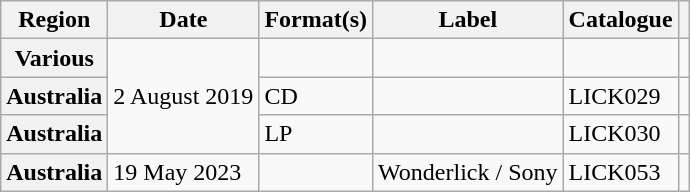<table class="wikitable plainrowheaders">
<tr>
<th scope="col">Region</th>
<th scope="col">Date</th>
<th scope="col">Format(s)</th>
<th scope="col">Label</th>
<th scope="col">Catalogue</th>
<th scope="col"></th>
</tr>
<tr>
<th scope="row">Various</th>
<td rowspan="3">2 August 2019</td>
<td></td>
<td></td>
<td></td>
<td></td>
</tr>
<tr>
<th scope="row">Australia</th>
<td>CD</td>
<td></td>
<td>LICK029</td>
<td></td>
</tr>
<tr>
<th scope="row">Australia</th>
<td>LP </td>
<td></td>
<td>LICK030</td>
<td></td>
</tr>
<tr>
<th scope="row">Australia</th>
<td>19 May 2023</td>
<td></td>
<td>Wonderlick / Sony</td>
<td>LICK053</td>
<td></td>
</tr>
</table>
